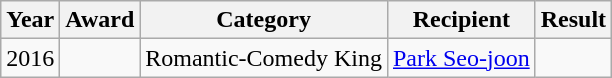<table class="wikitable">
<tr>
<th>Year</th>
<th>Award</th>
<th>Category</th>
<th>Recipient</th>
<th>Result</th>
</tr>
<tr>
<td>2016</td>
<td></td>
<td>Romantic-Comedy King</td>
<td><a href='#'>Park Seo-joon</a></td>
<td></td>
</tr>
</table>
